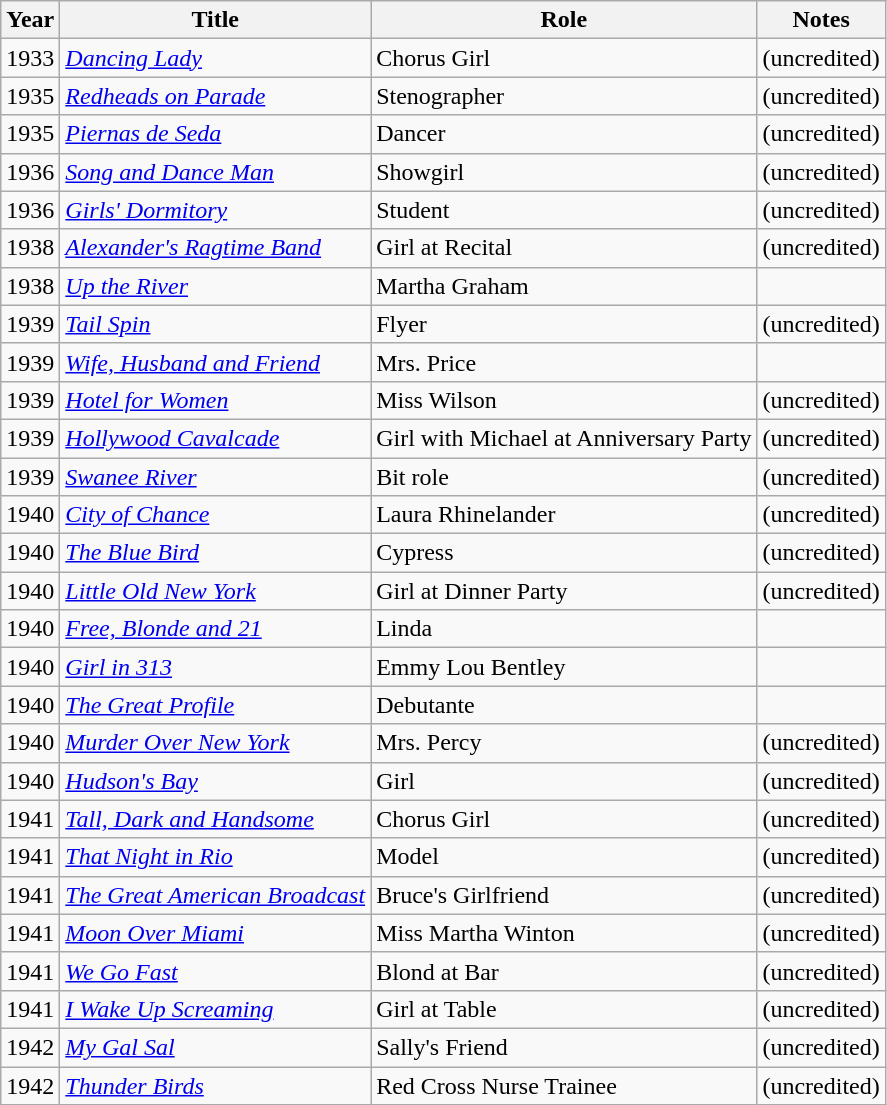<table class="wikitable sortable">
<tr>
<th>Year</th>
<th>Title</th>
<th>Role</th>
<th class="unsortable">Notes</th>
</tr>
<tr>
<td>1933</td>
<td><em><a href='#'>Dancing Lady</a></em></td>
<td>Chorus Girl</td>
<td>(uncredited)</td>
</tr>
<tr>
<td>1935</td>
<td><em><a href='#'>Redheads on Parade</a></em></td>
<td>Stenographer</td>
<td>(uncredited)</td>
</tr>
<tr>
<td>1935</td>
<td><em><a href='#'>Piernas de Seda</a></em></td>
<td>Dancer</td>
<td>(uncredited)</td>
</tr>
<tr>
<td>1936</td>
<td><em><a href='#'>Song and Dance Man</a></em></td>
<td>Showgirl</td>
<td>(uncredited)</td>
</tr>
<tr>
<td>1936</td>
<td><em><a href='#'>Girls' Dormitory</a></em></td>
<td>Student</td>
<td>(uncredited)</td>
</tr>
<tr>
<td>1938</td>
<td><em><a href='#'>Alexander's Ragtime Band</a></em></td>
<td>Girl at Recital</td>
<td>(uncredited)</td>
</tr>
<tr>
<td>1938</td>
<td><em><a href='#'>Up the River</a></em></td>
<td>Martha Graham</td>
<td></td>
</tr>
<tr>
<td>1939</td>
<td><em><a href='#'>Tail Spin</a></em></td>
<td>Flyer</td>
<td>(uncredited)</td>
</tr>
<tr>
<td>1939</td>
<td><em><a href='#'>Wife, Husband and Friend</a></em></td>
<td>Mrs. Price</td>
<td></td>
</tr>
<tr>
<td>1939</td>
<td><em><a href='#'>Hotel for Women</a></em></td>
<td>Miss Wilson</td>
<td>(uncredited)</td>
</tr>
<tr>
<td>1939</td>
<td><em><a href='#'>Hollywood Cavalcade</a></em></td>
<td>Girl with Michael at Anniversary Party</td>
<td>(uncredited)</td>
</tr>
<tr>
<td>1939</td>
<td><em><a href='#'>Swanee River</a></em></td>
<td>Bit role</td>
<td>(uncredited)</td>
</tr>
<tr>
<td>1940</td>
<td><em><a href='#'>City of Chance</a></em></td>
<td>Laura Rhinelander</td>
<td>(uncredited)</td>
</tr>
<tr>
<td>1940</td>
<td><em><a href='#'>The Blue Bird</a></em></td>
<td>Cypress</td>
<td>(uncredited)</td>
</tr>
<tr>
<td>1940</td>
<td><em><a href='#'>Little Old New York</a></em></td>
<td>Girl at Dinner Party</td>
<td>(uncredited)</td>
</tr>
<tr>
<td>1940</td>
<td><em><a href='#'>Free, Blonde and 21</a></em></td>
<td>Linda</td>
<td></td>
</tr>
<tr>
<td>1940</td>
<td><em><a href='#'>Girl in 313</a></em></td>
<td>Emmy Lou Bentley</td>
<td></td>
</tr>
<tr>
<td>1940</td>
<td><em><a href='#'>The Great Profile</a></em></td>
<td>Debutante</td>
<td></td>
</tr>
<tr>
<td>1940</td>
<td><em><a href='#'>Murder Over New York</a></em></td>
<td>Mrs. Percy</td>
<td>(uncredited)</td>
</tr>
<tr>
<td>1940</td>
<td><em><a href='#'>Hudson's Bay</a></em></td>
<td>Girl</td>
<td>(uncredited)</td>
</tr>
<tr>
<td>1941</td>
<td><em><a href='#'>Tall, Dark and Handsome</a></em></td>
<td>Chorus Girl</td>
<td>(uncredited)</td>
</tr>
<tr>
<td>1941</td>
<td><em><a href='#'>That Night in Rio</a></em></td>
<td>Model</td>
<td>(uncredited)</td>
</tr>
<tr>
<td>1941</td>
<td><em><a href='#'>The Great American Broadcast</a></em></td>
<td>Bruce's Girlfriend</td>
<td>(uncredited)</td>
</tr>
<tr>
<td>1941</td>
<td><em><a href='#'>Moon Over Miami</a></em></td>
<td>Miss Martha Winton</td>
<td>(uncredited)</td>
</tr>
<tr>
<td>1941</td>
<td><em><a href='#'>We Go Fast</a></em></td>
<td>Blond at Bar</td>
<td>(uncredited)</td>
</tr>
<tr>
<td>1941</td>
<td><em><a href='#'>I Wake Up Screaming</a></em></td>
<td>Girl at Table</td>
<td>(uncredited)</td>
</tr>
<tr>
<td>1942</td>
<td><em><a href='#'>My Gal Sal</a></em></td>
<td>Sally's Friend</td>
<td>(uncredited)</td>
</tr>
<tr>
<td>1942</td>
<td><em><a href='#'>Thunder Birds</a></em></td>
<td>Red Cross Nurse Trainee</td>
<td>(uncredited)</td>
</tr>
</table>
